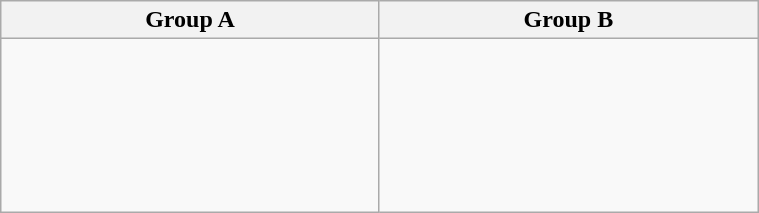<table class="wikitable" width=40%>
<tr>
<th width=25%>Group A</th>
<th width=25%>Group B</th>
</tr>
<tr>
<td><br><br>
<br>
<br>
<br>
<br>
</td>
<td><br><br>
<br>
<br>
<br>
<br>
</td>
</tr>
</table>
